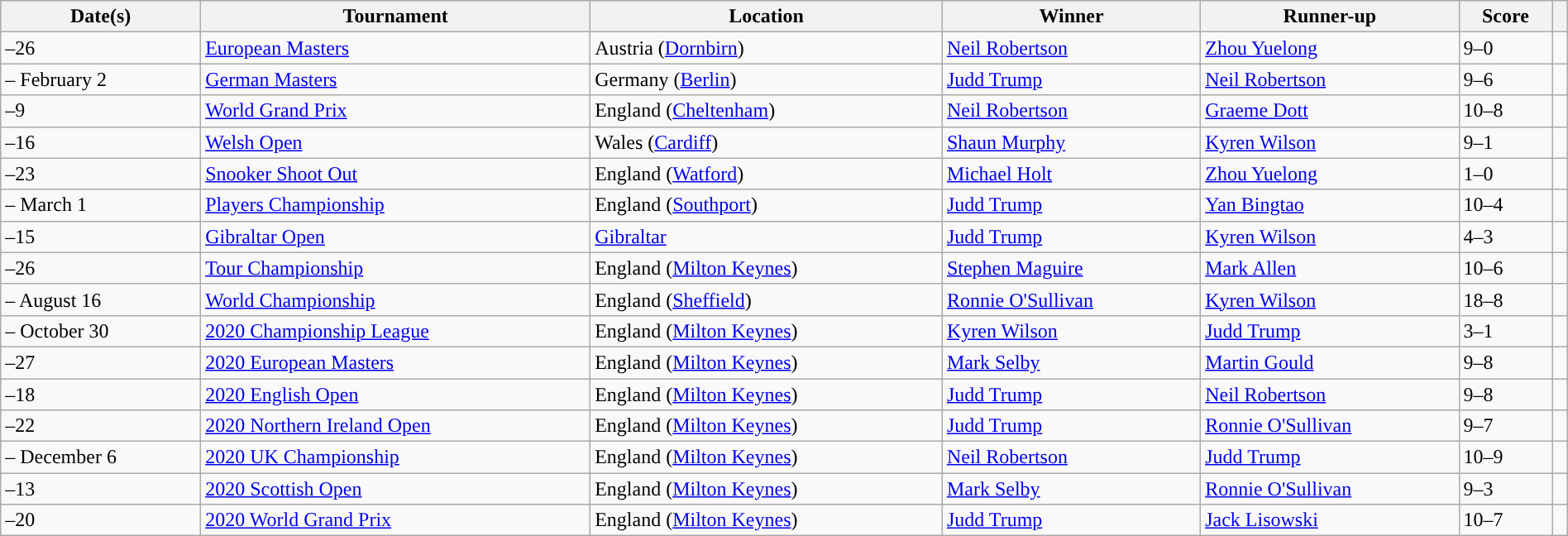<table class="sortable wikitable" width="100%" cellpadding="5" style="margin: 1em auto 1em auto">
<tr>
<th scope="col">Date(s)</th>
<th scope="col">Tournament</th>
<th scope="col">Location</th>
<th scope="col" class="unsortable">Winner</th>
<th scope="col" class="unsortable">Runner-up</th>
<th scope="col" class="unsortable">Score</th>
<th scope="col" class="unsortable"></th>
</tr>
<tr>
<td scope="row">–26</td>
<td><a href='#'>European Masters</a></td>
<td>Austria (<a href='#'>Dornbirn</a>)</td>
<td><a href='#'>Neil Robertson</a></td>
<td><a href='#'>Zhou Yuelong</a></td>
<td>9–0</td>
<td style="text-align:center;"></td>
</tr>
<tr>
<td scope="row"> – February 2</td>
<td><a href='#'>German Masters</a></td>
<td>Germany (<a href='#'>Berlin</a>)</td>
<td><a href='#'>Judd Trump</a></td>
<td><a href='#'>Neil Robertson</a></td>
<td>9–6</td>
<td style="text-align:center;"></td>
</tr>
<tr>
<td scope="row">–9</td>
<td><a href='#'>World Grand Prix</a></td>
<td>England (<a href='#'>Cheltenham</a>)</td>
<td><a href='#'>Neil Robertson</a></td>
<td><a href='#'>Graeme Dott</a></td>
<td>10–8</td>
<td style="text-align:center;"></td>
</tr>
<tr>
<td scope="row">–16</td>
<td><a href='#'>Welsh Open</a></td>
<td>Wales (<a href='#'>Cardiff</a>)</td>
<td><a href='#'>Shaun Murphy</a></td>
<td><a href='#'>Kyren Wilson</a></td>
<td>9–1</td>
<td style="text-align:center;"></td>
</tr>
<tr>
<td scope="row">–23</td>
<td><a href='#'>Snooker Shoot Out</a></td>
<td>England (<a href='#'>Watford</a>)</td>
<td><a href='#'>Michael Holt</a></td>
<td><a href='#'>Zhou Yuelong</a></td>
<td>1–0</td>
<td style="text-align:center;"></td>
</tr>
<tr>
<td scope="row"> – March 1</td>
<td><a href='#'>Players Championship</a></td>
<td>England (<a href='#'>Southport</a>)</td>
<td><a href='#'>Judd Trump</a></td>
<td><a href='#'>Yan Bingtao</a></td>
<td>10–4</td>
<td style="text-align:center;"></td>
</tr>
<tr>
<td scope="row">–15</td>
<td><a href='#'>Gibraltar Open</a></td>
<td><a href='#'>Gibraltar</a></td>
<td><a href='#'>Judd Trump</a></td>
<td><a href='#'>Kyren Wilson</a></td>
<td>4–3</td>
<td style="text-align:center;"></td>
</tr>
<tr>
<td scope="row">–26</td>
<td><a href='#'>Tour Championship</a></td>
<td>England (<a href='#'>Milton Keynes</a>)</td>
<td><a href='#'>Stephen Maguire</a></td>
<td><a href='#'>Mark Allen</a></td>
<td>10–6</td>
<td style="text-align:center;"></td>
</tr>
<tr>
<td scope="row"> – August 16</td>
<td><a href='#'>World Championship</a></td>
<td>England (<a href='#'>Sheffield</a>)</td>
<td><a href='#'>Ronnie O'Sullivan</a></td>
<td><a href='#'>Kyren Wilson</a></td>
<td>18–8</td>
<td style="text-align:center;"></td>
</tr>
<tr>
<td scope="row"> – October 30</td>
<td><a href='#'>2020 Championship League</a></td>
<td>England (<a href='#'>Milton Keynes</a>)</td>
<td><a href='#'>Kyren Wilson</a></td>
<td><a href='#'>Judd Trump</a></td>
<td>3–1</td>
<td style="text-align:center;"></td>
</tr>
<tr>
<td scope="row">–27</td>
<td><a href='#'>2020 European Masters</a></td>
<td>England (<a href='#'>Milton Keynes</a>)</td>
<td><a href='#'>Mark Selby</a></td>
<td><a href='#'>Martin Gould</a></td>
<td>9–8</td>
<td style="text-align:center;"></td>
</tr>
<tr>
<td scope="row">–18</td>
<td><a href='#'>2020 English Open</a></td>
<td>England (<a href='#'>Milton Keynes</a>)</td>
<td><a href='#'>Judd Trump</a></td>
<td><a href='#'>Neil Robertson</a></td>
<td>9–8</td>
<td style="text-align:center;"></td>
</tr>
<tr>
<td scope="row">–22</td>
<td><a href='#'>2020 Northern Ireland Open</a></td>
<td>England (<a href='#'>Milton Keynes</a>)</td>
<td><a href='#'>Judd Trump</a></td>
<td><a href='#'>Ronnie O'Sullivan</a></td>
<td>9–7</td>
<td style="text-align:center;"></td>
</tr>
<tr>
<td scope="row"> – December 6</td>
<td><a href='#'>2020 UK Championship</a></td>
<td>England (<a href='#'>Milton Keynes</a>)</td>
<td><a href='#'>Neil Robertson</a></td>
<td><a href='#'>Judd Trump</a></td>
<td>10–9</td>
<td style="text-align:center;"></td>
</tr>
<tr>
<td scope="row">–13</td>
<td><a href='#'>2020 Scottish Open</a></td>
<td>England (<a href='#'>Milton Keynes</a>)</td>
<td><a href='#'>Mark Selby</a></td>
<td><a href='#'>Ronnie O'Sullivan</a></td>
<td>9–3</td>
<td style="text-align:center;"></td>
</tr>
<tr>
<td scope="row">–20</td>
<td><a href='#'>2020 World Grand Prix</a></td>
<td>England (<a href='#'>Milton Keynes</a>)</td>
<td><a href='#'>Judd Trump</a></td>
<td><a href='#'>Jack Lisowski</a></td>
<td>10–7</td>
<td style="text-align:center;"></td>
</tr>
</table>
